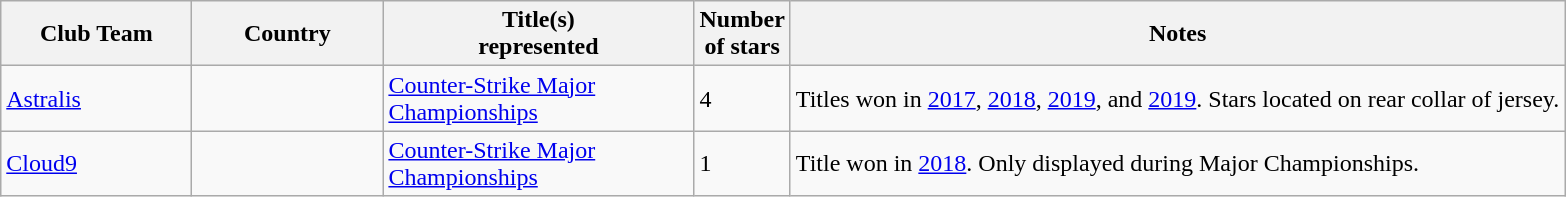<table class="wikitable sortable">
<tr>
<th width=120>Club Team</th>
<th width=120>Country</th>
<th width=200>Title(s)<br>represented</th>
<th>Number<br>of stars</th>
<th class="unsortable">Notes</th>
</tr>
<tr>
<td><a href='#'>Astralis</a></td>
<td></td>
<td><a href='#'>Counter-Strike Major Championships</a></td>
<td>4</td>
<td>Titles won in <a href='#'>2017</a>, <a href='#'>2018</a>, <a href='#'>2019</a>, and <a href='#'>2019</a>. Stars located on rear collar of jersey.</td>
</tr>
<tr>
<td><a href='#'>Cloud9</a></td>
<td></td>
<td><a href='#'>Counter-Strike Major Championships</a></td>
<td>1</td>
<td>Title won in <a href='#'>2018</a>. Only displayed during Major Championships.</td>
</tr>
</table>
